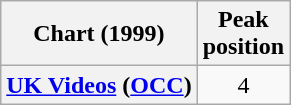<table class="wikitable sortable plainrowheaders" style="text-align:center">
<tr>
<th scope="col">Chart (1999)</th>
<th scope="col">Peak<br>position</th>
</tr>
<tr>
<th scope="row"><a href='#'>UK Videos</a> (<a href='#'>OCC</a>)</th>
<td align="center">4</td>
</tr>
</table>
